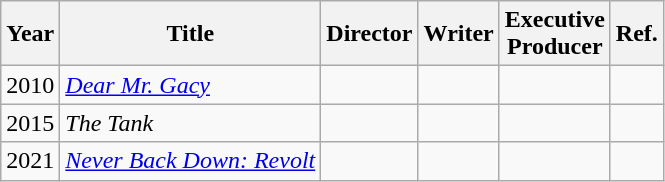<table class="wikitable">
<tr>
<th>Year</th>
<th>Title</th>
<th>Director</th>
<th>Writer</th>
<th>Executive<br>Producer</th>
<th>Ref.</th>
</tr>
<tr>
<td>2010</td>
<td><em><a href='#'>Dear Mr. Gacy</a></em></td>
<td></td>
<td></td>
<td></td>
<td></td>
</tr>
<tr>
<td>2015</td>
<td><em>The Tank</em></td>
<td></td>
<td></td>
<td></td>
<td></td>
</tr>
<tr>
<td>2021</td>
<td><em><a href='#'>Never Back Down: Revolt</a></em></td>
<td></td>
<td></td>
<td></td>
<td></td>
</tr>
</table>
